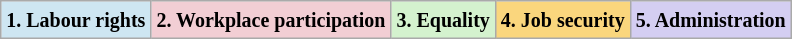<table class="wikitable" style="float:">
<tr>
<td bgcolor="#CEE6F2"><small><strong>1. Labour rights</strong></small></td>
<td bgcolor="#F2CED4"><small><strong>2. Workplace participation</strong></small></td>
<td bgcolor="#D4F2CE"><small><strong>3. Equality</strong></small></td>
<td bgcolor="#fad67d"><small><strong>4. Job security</strong></small></td>
<td bgcolor="#D4CEF2"><small><strong>5. Administration</strong></small></td>
</tr>
</table>
